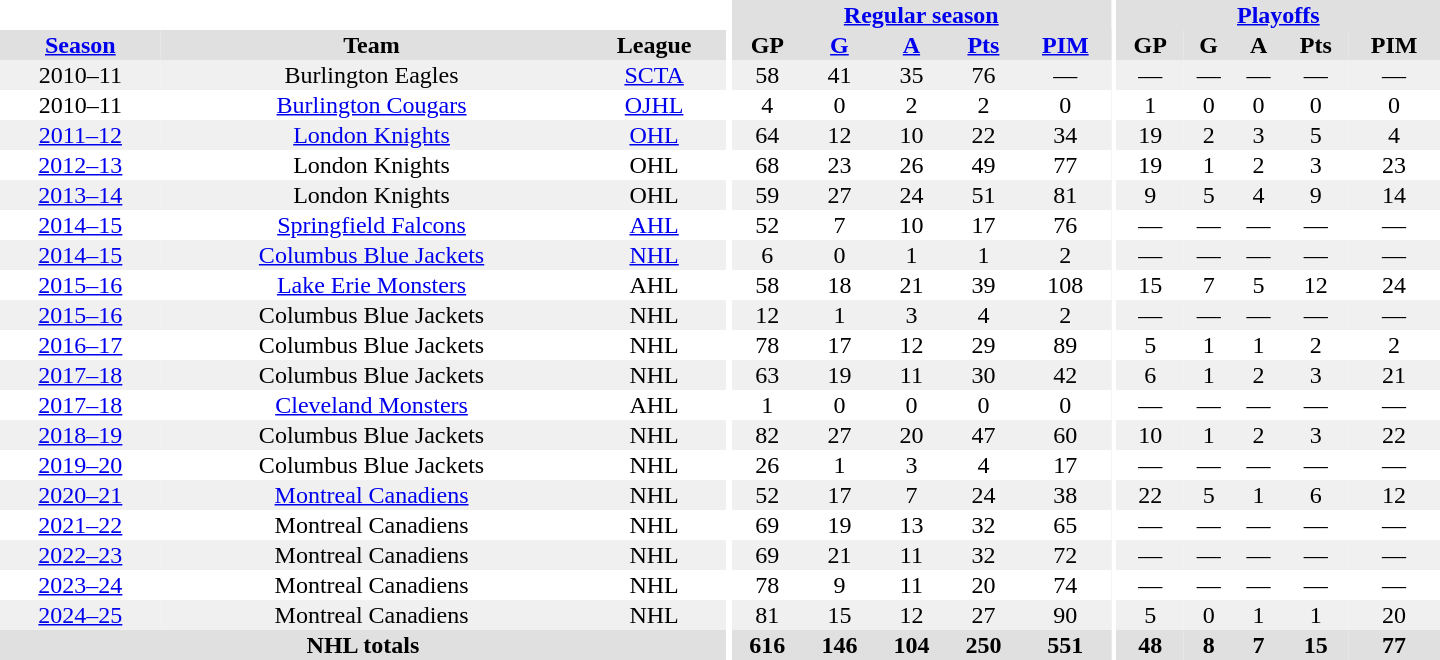<table border="0" cellpadding="1" cellspacing="0" style="text-align:center; width:60em">
<tr bgcolor="#e0e0e0">
<th colspan="3" bgcolor="#ffffff"></th>
<th rowspan="99" bgcolor="#ffffff"></th>
<th colspan="5"><a href='#'>Regular season</a></th>
<th rowspan="99" bgcolor="#ffffff"></th>
<th colspan="5"><a href='#'>Playoffs</a></th>
</tr>
<tr bgcolor="#e0e0e0">
<th><a href='#'>Season</a></th>
<th>Team</th>
<th>League</th>
<th>GP</th>
<th><a href='#'>G</a></th>
<th><a href='#'>A</a></th>
<th><a href='#'>Pts</a></th>
<th><a href='#'>PIM</a></th>
<th>GP</th>
<th>G</th>
<th>A</th>
<th>Pts</th>
<th>PIM</th>
</tr>
<tr bgcolor="#f0f0f0">
<td>2010–11</td>
<td>Burlington Eagles</td>
<td><a href='#'>SCTA</a></td>
<td>58</td>
<td>41</td>
<td>35</td>
<td>76</td>
<td>—</td>
<td>—</td>
<td>—</td>
<td>—</td>
<td>—</td>
<td>—</td>
</tr>
<tr>
<td>2010–11</td>
<td><a href='#'>Burlington Cougars</a></td>
<td><a href='#'>OJHL</a></td>
<td>4</td>
<td>0</td>
<td>2</td>
<td>2</td>
<td>0</td>
<td>1</td>
<td>0</td>
<td>0</td>
<td>0</td>
<td>0</td>
</tr>
<tr bgcolor="#f0f0f0">
<td><a href='#'>2011–12</a></td>
<td><a href='#'>London Knights</a></td>
<td><a href='#'>OHL</a></td>
<td>64</td>
<td>12</td>
<td>10</td>
<td>22</td>
<td>34</td>
<td>19</td>
<td>2</td>
<td>3</td>
<td>5</td>
<td>4</td>
</tr>
<tr>
<td><a href='#'>2012–13</a></td>
<td>London Knights</td>
<td>OHL</td>
<td>68</td>
<td>23</td>
<td>26</td>
<td>49</td>
<td>77</td>
<td>19</td>
<td>1</td>
<td>2</td>
<td>3</td>
<td>23</td>
</tr>
<tr bgcolor="#f0f0f0">
<td><a href='#'>2013–14</a></td>
<td>London Knights</td>
<td>OHL</td>
<td>59</td>
<td>27</td>
<td>24</td>
<td>51</td>
<td>81</td>
<td>9</td>
<td>5</td>
<td>4</td>
<td>9</td>
<td>14</td>
</tr>
<tr>
<td><a href='#'>2014–15</a></td>
<td><a href='#'>Springfield Falcons</a></td>
<td><a href='#'>AHL</a></td>
<td>52</td>
<td>7</td>
<td>10</td>
<td>17</td>
<td>76</td>
<td>—</td>
<td>—</td>
<td>—</td>
<td>—</td>
<td>—</td>
</tr>
<tr bgcolor="#f0f0f0">
<td><a href='#'>2014–15</a></td>
<td><a href='#'>Columbus Blue Jackets</a></td>
<td><a href='#'>NHL</a></td>
<td>6</td>
<td>0</td>
<td>1</td>
<td>1</td>
<td>2</td>
<td>—</td>
<td>—</td>
<td>—</td>
<td>—</td>
<td>—</td>
</tr>
<tr>
<td><a href='#'>2015–16</a></td>
<td><a href='#'>Lake Erie Monsters</a></td>
<td>AHL</td>
<td>58</td>
<td>18</td>
<td>21</td>
<td>39</td>
<td>108</td>
<td>15</td>
<td>7</td>
<td>5</td>
<td>12</td>
<td>24</td>
</tr>
<tr bgcolor="#f0f0f0">
<td><a href='#'>2015–16</a></td>
<td>Columbus Blue Jackets</td>
<td>NHL</td>
<td>12</td>
<td>1</td>
<td>3</td>
<td>4</td>
<td>2</td>
<td>—</td>
<td>—</td>
<td>—</td>
<td>—</td>
<td>—</td>
</tr>
<tr>
<td><a href='#'>2016–17</a></td>
<td>Columbus Blue Jackets</td>
<td>NHL</td>
<td>78</td>
<td>17</td>
<td>12</td>
<td>29</td>
<td>89</td>
<td>5</td>
<td>1</td>
<td>1</td>
<td>2</td>
<td>2</td>
</tr>
<tr bgcolor="#f0f0f0">
<td><a href='#'>2017–18</a></td>
<td>Columbus Blue Jackets</td>
<td>NHL</td>
<td>63</td>
<td>19</td>
<td>11</td>
<td>30</td>
<td>42</td>
<td>6</td>
<td>1</td>
<td>2</td>
<td>3</td>
<td>21</td>
</tr>
<tr>
<td><a href='#'>2017–18</a></td>
<td><a href='#'>Cleveland Monsters</a></td>
<td>AHL</td>
<td>1</td>
<td>0</td>
<td>0</td>
<td>0</td>
<td>0</td>
<td>—</td>
<td>—</td>
<td>—</td>
<td>—</td>
<td>—</td>
</tr>
<tr bgcolor="#f0f0f0">
<td><a href='#'>2018–19</a></td>
<td>Columbus Blue Jackets</td>
<td>NHL</td>
<td>82</td>
<td>27</td>
<td>20</td>
<td>47</td>
<td>60</td>
<td>10</td>
<td>1</td>
<td>2</td>
<td>3</td>
<td>22</td>
</tr>
<tr>
<td><a href='#'>2019–20</a></td>
<td>Columbus Blue Jackets</td>
<td>NHL</td>
<td>26</td>
<td>1</td>
<td>3</td>
<td>4</td>
<td>17</td>
<td>—</td>
<td>—</td>
<td>—</td>
<td>—</td>
<td>—</td>
</tr>
<tr bgcolor="#f0f0f0">
<td><a href='#'>2020–21</a></td>
<td><a href='#'>Montreal Canadiens</a></td>
<td>NHL</td>
<td>52</td>
<td>17</td>
<td>7</td>
<td>24</td>
<td>38</td>
<td>22</td>
<td>5</td>
<td>1</td>
<td>6</td>
<td>12</td>
</tr>
<tr>
<td><a href='#'>2021–22</a></td>
<td>Montreal Canadiens</td>
<td>NHL</td>
<td>69</td>
<td>19</td>
<td>13</td>
<td>32</td>
<td>65</td>
<td>—</td>
<td>—</td>
<td>—</td>
<td>—</td>
<td>—</td>
</tr>
<tr bgcolor="#f0f0f0">
<td><a href='#'>2022–23</a></td>
<td>Montreal Canadiens</td>
<td>NHL</td>
<td>69</td>
<td>21</td>
<td>11</td>
<td>32</td>
<td>72</td>
<td>—</td>
<td>—</td>
<td>—</td>
<td>—</td>
<td>—</td>
</tr>
<tr>
<td><a href='#'>2023–24</a></td>
<td>Montreal Canadiens</td>
<td>NHL</td>
<td>78</td>
<td>9</td>
<td>11</td>
<td>20</td>
<td>74</td>
<td>—</td>
<td>—</td>
<td>—</td>
<td>—</td>
<td>—</td>
</tr>
<tr bgcolor="#f0f0f0">
<td><a href='#'>2024–25</a></td>
<td>Montreal Canadiens</td>
<td>NHL</td>
<td>81</td>
<td>15</td>
<td>12</td>
<td>27</td>
<td>90</td>
<td>5</td>
<td>0</td>
<td>1</td>
<td>1</td>
<td>20</td>
</tr>
<tr bgcolor="#e0e0e0">
<th colspan="3">NHL totals</th>
<th>616</th>
<th>146</th>
<th>104</th>
<th>250</th>
<th>551</th>
<th>48</th>
<th>8</th>
<th>7</th>
<th>15</th>
<th>77</th>
</tr>
</table>
